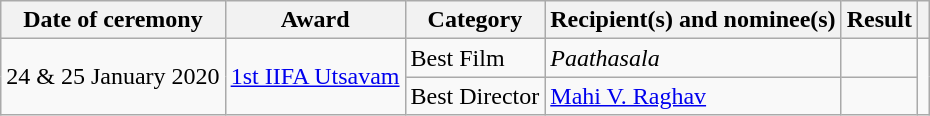<table class="wikitable sortable">
<tr>
<th>Date of ceremony</th>
<th>Award</th>
<th>Category</th>
<th>Recipient(s) and nominee(s)</th>
<th>Result</th>
<th scope="col" class="unsortable"></th>
</tr>
<tr>
<td rowspan="2">24 & 25 January 2020</td>
<td rowspan="2"><a href='#'>1st IIFA Utsavam</a></td>
<td>Best Film</td>
<td><em>Paathasala</em></td>
<td></td>
<td rowspan="2"></td>
</tr>
<tr>
<td>Best Director</td>
<td><a href='#'>Mahi V. Raghav</a></td>
<td></td>
</tr>
</table>
